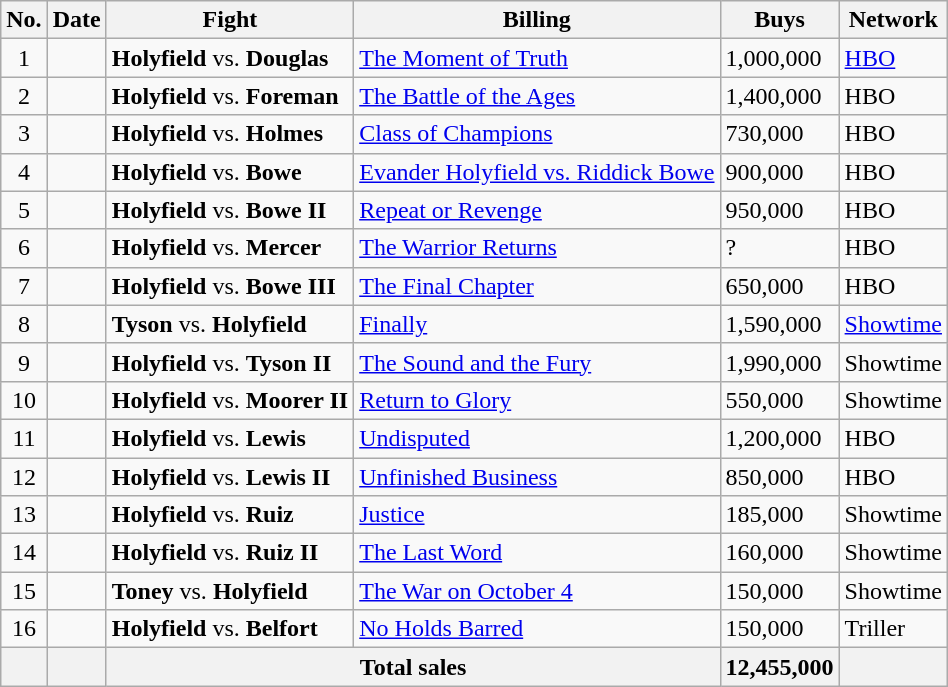<table class="wikitable">
<tr>
<th>No.</th>
<th>Date</th>
<th>Fight</th>
<th>Billing</th>
<th>Buys</th>
<th>Network</th>
</tr>
<tr>
<td align=center>1</td>
<td></td>
<td><strong>Holyfield</strong> vs. <strong>Douglas</strong></td>
<td><a href='#'>The Moment of Truth</a></td>
<td>1,000,000</td>
<td><a href='#'>HBO</a></td>
</tr>
<tr>
<td align=center>2</td>
<td></td>
<td><strong>Holyfield</strong> vs. <strong>Foreman</strong></td>
<td><a href='#'>The Battle of the Ages</a></td>
<td>1,400,000</td>
<td>HBO</td>
</tr>
<tr>
<td align=center>3</td>
<td></td>
<td><strong>Holyfield</strong> vs. <strong>Holmes</strong></td>
<td><a href='#'>Class of Champions</a></td>
<td>730,000</td>
<td>HBO</td>
</tr>
<tr>
<td align=center>4</td>
<td></td>
<td><strong>Holyfield</strong> vs. <strong>Bowe</strong></td>
<td><a href='#'>Evander Holyfield vs. Riddick Bowe</a></td>
<td>900,000</td>
<td>HBO</td>
</tr>
<tr>
<td align=center>5</td>
<td></td>
<td><strong>Holyfield</strong> vs. <strong>Bowe II</strong></td>
<td><a href='#'>Repeat or Revenge</a></td>
<td>950,000</td>
<td>HBO</td>
</tr>
<tr>
<td align=center>6</td>
<td></td>
<td><strong>Holyfield</strong> vs. <strong>Mercer</strong></td>
<td><a href='#'>The Warrior Returns</a></td>
<td>?</td>
<td>HBO</td>
</tr>
<tr>
<td align=center>7</td>
<td></td>
<td><strong>Holyfield</strong> vs. <strong>Bowe III</strong></td>
<td><a href='#'>The Final Chapter</a></td>
<td>650,000</td>
<td>HBO</td>
</tr>
<tr>
<td align=center>8</td>
<td></td>
<td><strong>Tyson</strong> vs. <strong>Holyfield</strong></td>
<td><a href='#'>Finally</a></td>
<td>1,590,000</td>
<td><a href='#'>Showtime</a></td>
</tr>
<tr>
<td align=center>9</td>
<td></td>
<td><strong>Holyfield</strong> vs. <strong>Tyson II</strong></td>
<td><a href='#'>The Sound and the Fury</a></td>
<td>1,990,000</td>
<td>Showtime</td>
</tr>
<tr>
<td align=center>10</td>
<td></td>
<td><strong>Holyfield</strong> vs. <strong>Moorer II</strong></td>
<td><a href='#'>Return to Glory</a></td>
<td>550,000</td>
<td>Showtime</td>
</tr>
<tr>
<td align=center>11</td>
<td></td>
<td><strong>Holyfield</strong> vs. <strong>Lewis</strong></td>
<td><a href='#'>Undisputed</a></td>
<td>1,200,000</td>
<td>HBO</td>
</tr>
<tr>
<td align=center>12</td>
<td></td>
<td><strong>Holyfield</strong> vs. <strong>Lewis II</strong></td>
<td><a href='#'>Unfinished Business</a></td>
<td>850,000</td>
<td>HBO</td>
</tr>
<tr>
<td align=center>13</td>
<td></td>
<td><strong>Holyfield</strong> vs. <strong>Ruiz</strong></td>
<td><a href='#'>Justice</a></td>
<td>185,000</td>
<td>Showtime</td>
</tr>
<tr>
<td align=center>14</td>
<td></td>
<td><strong>Holyfield</strong> vs. <strong>Ruiz II</strong></td>
<td><a href='#'>The Last Word</a></td>
<td>160,000</td>
<td>Showtime</td>
</tr>
<tr>
<td align=center>15</td>
<td></td>
<td><strong>Toney</strong> vs. <strong>Holyfield</strong></td>
<td><a href='#'>The War on October 4</a></td>
<td>150,000</td>
<td>Showtime</td>
</tr>
<tr>
<td align=center>16</td>
<td></td>
<td><strong>Holyfield</strong> vs. <strong>Belfort</strong></td>
<td><a href='#'>No Holds Barred</a></td>
<td>150,000</td>
<td>Triller</td>
</tr>
<tr>
<th></th>
<th></th>
<th colspan="2">Total sales</th>
<th>12,455,000</th>
<th></th>
</tr>
</table>
